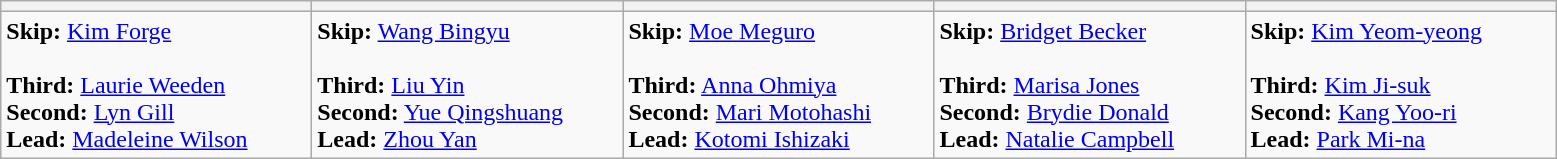<table class="wikitable">
<tr>
<th bgcolor="#efefef" width="200"></th>
<th bgcolor="#efefef" width="200"></th>
<th bgcolor="#efefef" width="200"></th>
<th bgcolor="#efefef" width="200"></th>
<th bgcolor="#efefef" width="200"></th>
</tr>
<tr>
<td><strong>Skip:</strong> <a href='#'>Kim Forge</a><br><br><strong>Third:</strong> <a href='#'>Laurie Weeden</a><br>
<strong>Second:</strong> <a href='#'>Lyn Gill</a><br>
<strong>Lead:</strong> <a href='#'>Madeleine Wilson</a></td>
<td><strong>Skip:</strong> <a href='#'>Wang Bingyu</a><br><br><strong>Third:</strong> <a href='#'>Liu Yin</a><br>
<strong>Second:</strong> <a href='#'>Yue Qingshuang</a><br>
<strong>Lead:</strong> <a href='#'>Zhou Yan</a></td>
<td><strong>Skip:</strong> <a href='#'>Moe Meguro</a><br><br><strong>Third:</strong> <a href='#'>Anna Ohmiya</a><br>
<strong>Second:</strong> <a href='#'>Mari Motohashi</a><br>
<strong>Lead:</strong> <a href='#'>Kotomi Ishizaki</a></td>
<td><strong>Skip:</strong> <a href='#'>Bridget Becker</a><br><br><strong>Third:</strong> <a href='#'>Marisa Jones</a><br>
<strong>Second:</strong> <a href='#'>Brydie Donald</a><br>
<strong>Lead:</strong> <a href='#'>Natalie Campbell</a></td>
<td><strong>Skip:</strong> <a href='#'>Kim Yeom-yeong</a><br><br><strong>Third:</strong> <a href='#'>Kim Ji-suk</a><br>
<strong>Second:</strong> <a href='#'>Kang Yoo-ri</a><br>
<strong>Lead:</strong> <a href='#'>Park Mi-na</a></td>
</tr>
</table>
